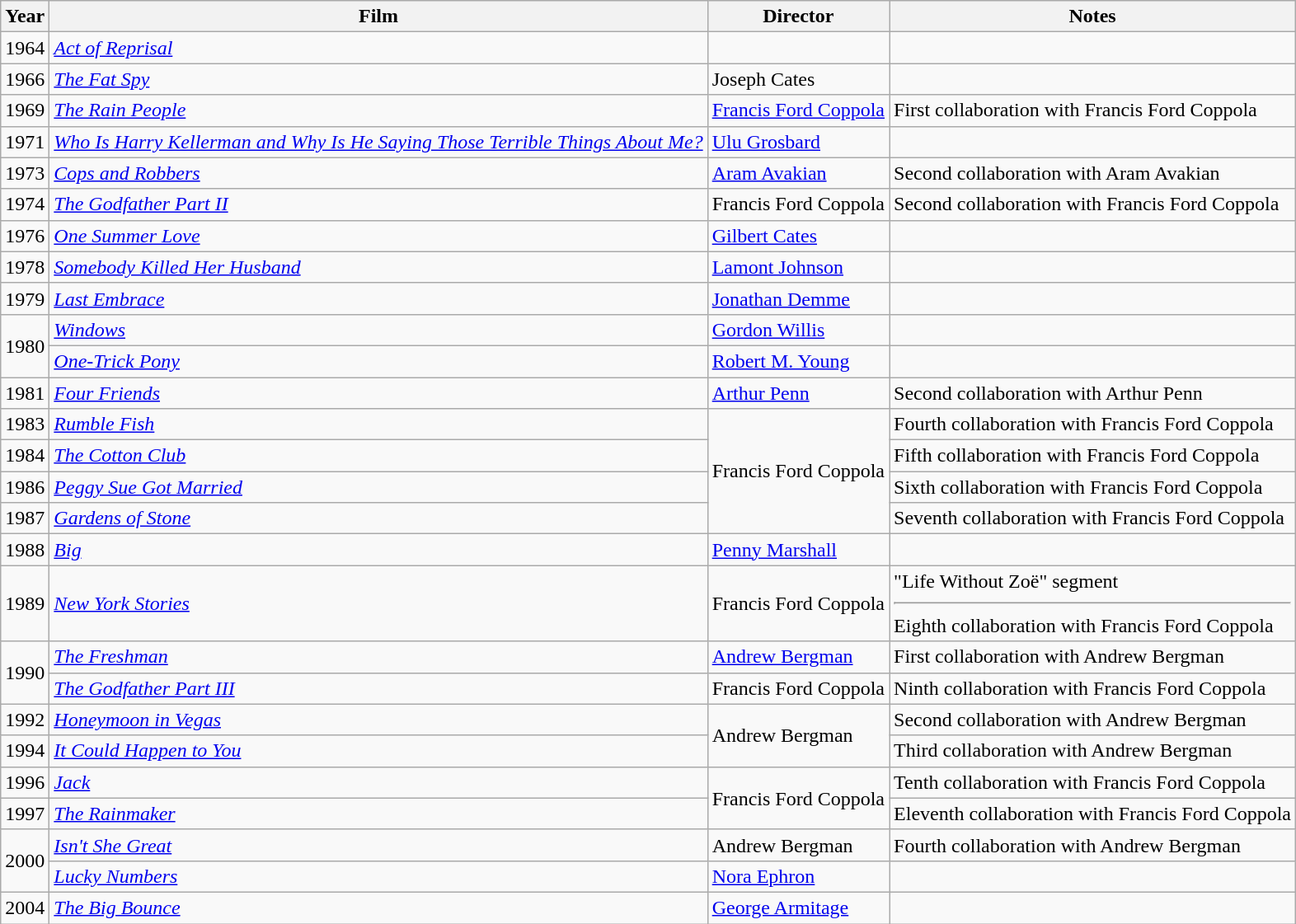<table class="wikitable">
<tr>
<th>Year</th>
<th>Film</th>
<th>Director</th>
<th>Notes</th>
</tr>
<tr>
<td>1964</td>
<td><em><a href='#'>Act of Reprisal</a></em></td>
<td></td>
<td></td>
</tr>
<tr>
<td>1966</td>
<td><em><a href='#'>The Fat Spy</a></em></td>
<td>Joseph Cates</td>
<td></td>
</tr>
<tr>
<td>1969</td>
<td><em><a href='#'>The Rain People</a></em></td>
<td><a href='#'>Francis Ford Coppola</a></td>
<td>First collaboration with Francis Ford Coppola</td>
</tr>
<tr>
<td>1971</td>
<td><em><a href='#'>Who Is Harry Kellerman and Why Is He Saying Those Terrible Things About Me?</a></em></td>
<td><a href='#'>Ulu Grosbard</a></td>
<td></td>
</tr>
<tr>
<td>1973</td>
<td><em><a href='#'>Cops and Robbers</a></em></td>
<td><a href='#'>Aram Avakian</a></td>
<td>Second collaboration with Aram Avakian</td>
</tr>
<tr>
<td>1974</td>
<td><em><a href='#'>The Godfather Part II</a></em></td>
<td>Francis Ford Coppola</td>
<td>Second collaboration with Francis Ford Coppola</td>
</tr>
<tr>
<td>1976</td>
<td><em><a href='#'>One Summer Love</a></em></td>
<td><a href='#'>Gilbert Cates</a></td>
<td></td>
</tr>
<tr>
<td>1978</td>
<td><em><a href='#'>Somebody Killed Her Husband</a></em></td>
<td><a href='#'>Lamont Johnson</a></td>
<td></td>
</tr>
<tr>
<td>1979</td>
<td><em><a href='#'>Last Embrace</a></em></td>
<td><a href='#'>Jonathan Demme</a></td>
<td></td>
</tr>
<tr>
<td rowspan=2>1980</td>
<td><em><a href='#'>Windows</a></em></td>
<td><a href='#'>Gordon Willis</a></td>
<td></td>
</tr>
<tr>
<td><em><a href='#'>One-Trick Pony</a></em></td>
<td><a href='#'>Robert M. Young</a></td>
<td></td>
</tr>
<tr>
<td>1981</td>
<td><em><a href='#'>Four Friends</a></em></td>
<td><a href='#'>Arthur Penn</a></td>
<td>Second collaboration with Arthur Penn</td>
</tr>
<tr>
<td>1983</td>
<td><em><a href='#'>Rumble Fish</a></em></td>
<td rowspan=4>Francis Ford Coppola</td>
<td>Fourth collaboration with Francis Ford Coppola</td>
</tr>
<tr>
<td>1984</td>
<td><em><a href='#'>The Cotton Club</a></em></td>
<td>Fifth collaboration with Francis Ford Coppola</td>
</tr>
<tr>
<td>1986</td>
<td><em><a href='#'>Peggy Sue Got Married</a></em></td>
<td>Sixth collaboration with Francis Ford Coppola</td>
</tr>
<tr>
<td>1987</td>
<td><em><a href='#'>Gardens of Stone</a></em></td>
<td>Seventh collaboration with Francis Ford Coppola</td>
</tr>
<tr>
<td>1988</td>
<td><em><a href='#'>Big</a></em></td>
<td><a href='#'>Penny Marshall</a></td>
<td></td>
</tr>
<tr>
<td>1989</td>
<td><em><a href='#'>New York Stories</a></em></td>
<td>Francis Ford Coppola</td>
<td>"Life Without Zoë" segment<hr>Eighth collaboration with Francis Ford Coppola</td>
</tr>
<tr>
<td rowspan=2>1990</td>
<td><em><a href='#'>The Freshman</a></em></td>
<td><a href='#'>Andrew Bergman</a></td>
<td>First collaboration with Andrew Bergman</td>
</tr>
<tr>
<td><em><a href='#'>The Godfather Part III</a></em></td>
<td>Francis Ford Coppola</td>
<td>Ninth collaboration with Francis Ford Coppola</td>
</tr>
<tr>
<td>1992</td>
<td><em><a href='#'>Honeymoon in Vegas</a></em></td>
<td rowspan=2>Andrew Bergman</td>
<td>Second collaboration with Andrew Bergman</td>
</tr>
<tr>
<td>1994</td>
<td><em><a href='#'>It Could Happen to You</a></em></td>
<td>Third collaboration with Andrew Bergman</td>
</tr>
<tr>
<td>1996</td>
<td><em><a href='#'>Jack</a></em></td>
<td rowspan=2>Francis Ford Coppola</td>
<td>Tenth collaboration with Francis Ford Coppola</td>
</tr>
<tr>
<td>1997</td>
<td><em><a href='#'>The Rainmaker</a></em></td>
<td>Eleventh collaboration with Francis Ford Coppola</td>
</tr>
<tr>
<td rowspan=2>2000</td>
<td><em><a href='#'>Isn't She Great</a></em></td>
<td>Andrew Bergman</td>
<td>Fourth collaboration with Andrew Bergman</td>
</tr>
<tr>
<td><em><a href='#'>Lucky Numbers</a></em></td>
<td><a href='#'>Nora Ephron</a></td>
<td></td>
</tr>
<tr>
<td>2004</td>
<td><em><a href='#'>The Big Bounce</a></em></td>
<td><a href='#'>George Armitage</a></td>
<td></td>
</tr>
</table>
